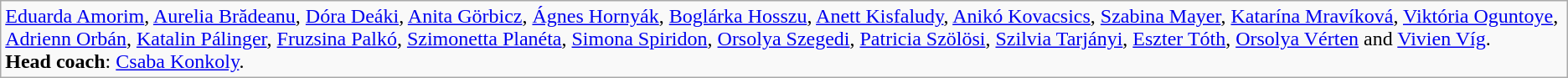<table class="wikitable">
<tr>
<td><a href='#'>Eduarda Amorim</a>, <a href='#'>Aurelia Brădeanu</a>, <a href='#'>Dóra Deáki</a>, <a href='#'>Anita Görbicz</a>, <a href='#'>Ágnes Hornyák</a>, <a href='#'>Boglárka Hosszu</a>, <a href='#'>Anett Kisfaludy</a>, <a href='#'>Anikó Kovacsics</a>, <a href='#'>Szabina Mayer</a>, <a href='#'>Katarína Mravíková</a>, <a href='#'>Viktória Oguntoye</a>, <a href='#'>Adrienn Orbán</a>, <a href='#'>Katalin Pálinger</a>, <a href='#'>Fruzsina Palkó</a>, <a href='#'>Szimonetta Planéta</a>, <a href='#'>Simona Spiridon</a>, <a href='#'>Orsolya Szegedi</a>, <a href='#'>Patricia Szölösi</a>, <a href='#'>Szilvia Tarjányi</a>, <a href='#'>Eszter Tóth</a>, <a href='#'>Orsolya Vérten</a> and <a href='#'>Vivien Víg</a>.<br><strong>Head coach</strong>: <a href='#'>Csaba Konkoly</a>.</td>
</tr>
</table>
